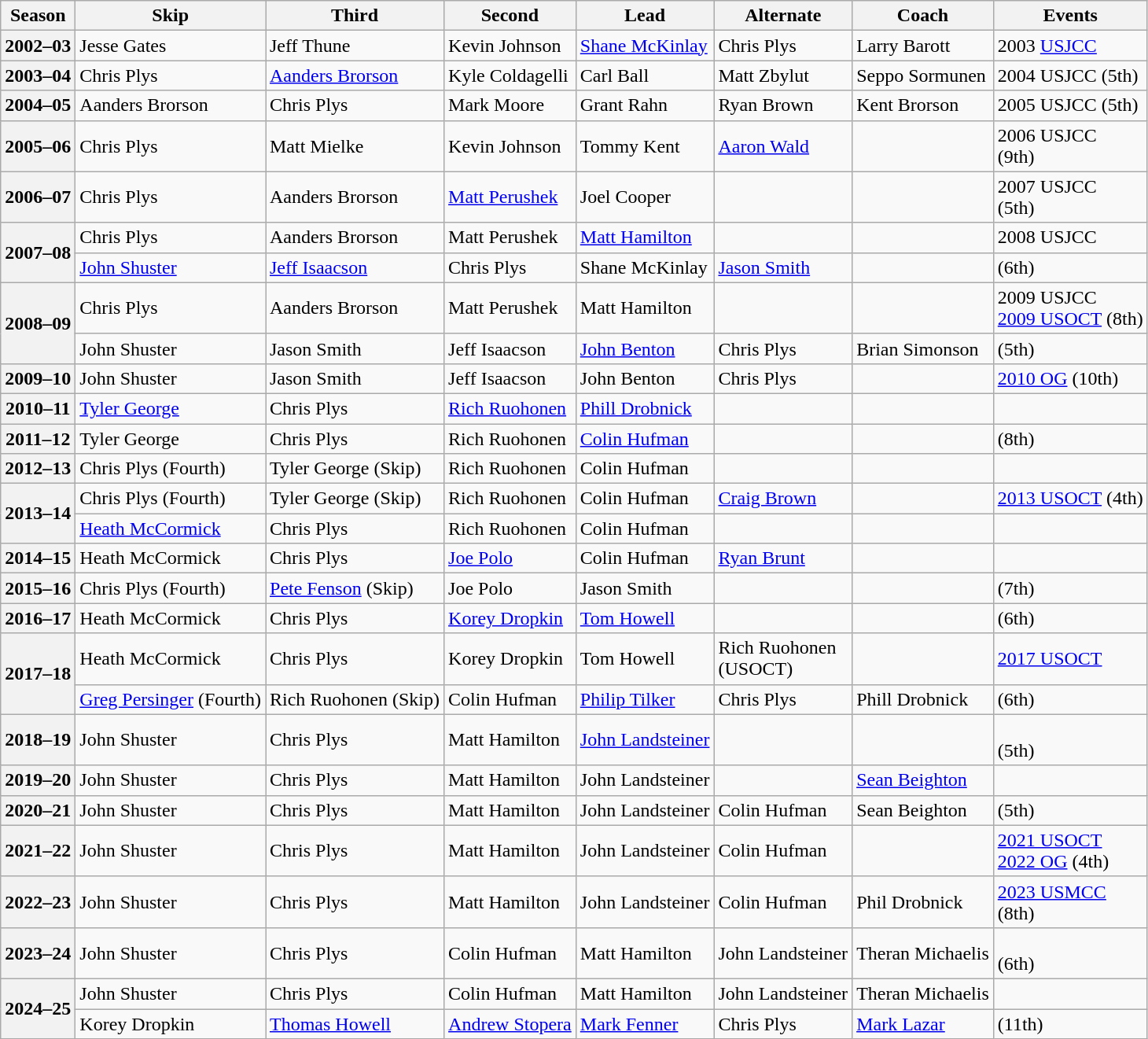<table class="wikitable">
<tr>
<th scope="col">Season</th>
<th scope="col">Skip</th>
<th scope="col">Third</th>
<th scope="col">Second</th>
<th scope="col">Lead</th>
<th scope="col">Alternate</th>
<th scope="col">Coach</th>
<th scope="col">Events</th>
</tr>
<tr>
<th scope="row">2002–03</th>
<td>Jesse Gates</td>
<td>Jeff Thune</td>
<td>Kevin Johnson</td>
<td><a href='#'>Shane McKinlay</a></td>
<td>Chris Plys</td>
<td>Larry Barott</td>
<td>2003 <a href='#'>USJCC</a> </td>
</tr>
<tr>
<th scope="row">2003–04</th>
<td>Chris Plys</td>
<td><a href='#'>Aanders Brorson</a></td>
<td>Kyle Coldagelli</td>
<td>Carl Ball</td>
<td>Matt Zbylut</td>
<td>Seppo Sormunen</td>
<td>2004 USJCC (5th)</td>
</tr>
<tr>
<th scope="row">2004–05</th>
<td>Aanders Brorson</td>
<td>Chris Plys</td>
<td>Mark Moore</td>
<td>Grant Rahn</td>
<td>Ryan Brown</td>
<td>Kent Brorson</td>
<td>2005 USJCC (5th)</td>
</tr>
<tr>
<th scope="row">2005–06</th>
<td>Chris Plys</td>
<td>Matt Mielke</td>
<td>Kevin Johnson</td>
<td>Tommy Kent</td>
<td><a href='#'>Aaron Wald</a></td>
<td></td>
<td>2006 USJCC <br> (9th)</td>
</tr>
<tr>
<th scope="row">2006–07</th>
<td>Chris Plys</td>
<td>Aanders Brorson</td>
<td><a href='#'>Matt Perushek</a></td>
<td>Joel Cooper</td>
<td></td>
<td></td>
<td>2007 USJCC <br> (5th)</td>
</tr>
<tr>
<th scope="row" rowspan=2>2007–08</th>
<td>Chris Plys</td>
<td>Aanders Brorson</td>
<td>Matt Perushek</td>
<td><a href='#'>Matt Hamilton</a></td>
<td></td>
<td></td>
<td>2008 USJCC <br> </td>
</tr>
<tr>
<td><a href='#'>John Shuster</a></td>
<td><a href='#'>Jeff Isaacson</a></td>
<td>Chris Plys</td>
<td>Shane McKinlay</td>
<td><a href='#'>Jason Smith</a></td>
<td></td>
<td> (6th)</td>
</tr>
<tr>
<th scope="row" rowspan=2>2008–09</th>
<td>Chris Plys</td>
<td>Aanders Brorson</td>
<td>Matt Perushek</td>
<td>Matt Hamilton</td>
<td></td>
<td></td>
<td>2009 USJCC <br><a href='#'>2009 USOCT</a> (8th)<br> </td>
</tr>
<tr>
<td>John Shuster</td>
<td>Jason Smith</td>
<td>Jeff Isaacson</td>
<td><a href='#'>John Benton</a></td>
<td>Chris Plys</td>
<td>Brian Simonson</td>
<td> (5th)</td>
</tr>
<tr>
<th scope="row">2009–10</th>
<td>John Shuster</td>
<td>Jason Smith</td>
<td>Jeff Isaacson</td>
<td>John Benton</td>
<td>Chris Plys</td>
<td></td>
<td><a href='#'>2010 OG</a> (10th)</td>
</tr>
<tr>
<th scope="row">2010–11</th>
<td><a href='#'>Tyler George</a></td>
<td>Chris Plys</td>
<td><a href='#'>Rich Ruohonen</a></td>
<td><a href='#'>Phill Drobnick</a></td>
<td></td>
<td></td>
<td> </td>
</tr>
<tr>
<th scope="row">2011–12</th>
<td>Tyler George</td>
<td>Chris Plys</td>
<td>Rich Ruohonen</td>
<td><a href='#'>Colin Hufman</a></td>
<td></td>
<td></td>
<td> (8th)</td>
</tr>
<tr>
<th scope="row">2012–13</th>
<td>Chris Plys (Fourth)</td>
<td>Tyler George (Skip)</td>
<td>Rich Ruohonen</td>
<td>Colin Hufman</td>
<td></td>
<td></td>
<td> </td>
</tr>
<tr>
<th scope="row" rowspan=2>2013–14</th>
<td>Chris Plys (Fourth)</td>
<td>Tyler George (Skip)</td>
<td>Rich Ruohonen</td>
<td>Colin Hufman</td>
<td><a href='#'>Craig Brown</a></td>
<td></td>
<td><a href='#'>2013 USOCT</a> (4th)</td>
</tr>
<tr>
<td><a href='#'>Heath McCormick</a></td>
<td>Chris Plys</td>
<td>Rich Ruohonen</td>
<td>Colin Hufman</td>
<td></td>
<td></td>
<td> </td>
</tr>
<tr>
<th scope="row">2014–15</th>
<td>Heath McCormick</td>
<td>Chris Plys</td>
<td><a href='#'>Joe Polo</a></td>
<td>Colin Hufman</td>
<td><a href='#'>Ryan Brunt</a></td>
<td></td>
<td> </td>
</tr>
<tr>
<th scope="row">2015–16</th>
<td>Chris Plys (Fourth)</td>
<td><a href='#'>Pete Fenson</a> (Skip)</td>
<td>Joe Polo</td>
<td>Jason Smith</td>
<td></td>
<td></td>
<td> (7th)</td>
</tr>
<tr>
<th scope="row">2016–17</th>
<td>Heath McCormick</td>
<td>Chris Plys</td>
<td><a href='#'>Korey Dropkin</a></td>
<td><a href='#'>Tom Howell</a></td>
<td></td>
<td></td>
<td> (6th)</td>
</tr>
<tr>
<th scope="row" rowspan=2>2017–18</th>
<td>Heath McCormick</td>
<td>Chris Plys</td>
<td>Korey Dropkin</td>
<td>Tom Howell</td>
<td>Rich Ruohonen<br>(USOCT)</td>
<td></td>
<td><a href='#'>2017 USOCT</a> <br> </td>
</tr>
<tr>
<td><a href='#'>Greg Persinger</a> (Fourth)</td>
<td>Rich Ruohonen (Skip)</td>
<td>Colin Hufman</td>
<td><a href='#'>Philip Tilker</a></td>
<td>Chris Plys</td>
<td>Phill Drobnick</td>
<td> (6th)</td>
</tr>
<tr>
<th scope="row">2018–19</th>
<td>John Shuster</td>
<td>Chris Plys</td>
<td>Matt Hamilton</td>
<td><a href='#'>John Landsteiner</a></td>
<td></td>
<td></td>
<td> <br> (5th)</td>
</tr>
<tr>
<th scope="row">2019–20</th>
<td>John Shuster</td>
<td>Chris Plys</td>
<td>Matt Hamilton</td>
<td>John Landsteiner</td>
<td></td>
<td><a href='#'>Sean Beighton</a></td>
<td> </td>
</tr>
<tr>
<th scope="row">2020–21</th>
<td>John Shuster</td>
<td>Chris Plys</td>
<td>Matt Hamilton</td>
<td>John Landsteiner</td>
<td>Colin Hufman</td>
<td>Sean Beighton</td>
<td> (5th)</td>
</tr>
<tr>
<th scope="row">2021–22</th>
<td>John Shuster</td>
<td>Chris Plys</td>
<td>Matt Hamilton</td>
<td>John Landsteiner</td>
<td>Colin Hufman</td>
<td></td>
<td><a href='#'>2021 USOCT</a>  <br> <a href='#'>2022 OG</a> (4th)</td>
</tr>
<tr>
<th scope="row">2022–23</th>
<td>John Shuster</td>
<td>Chris Plys</td>
<td>Matt Hamilton</td>
<td>John Landsteiner</td>
<td>Colin Hufman</td>
<td>Phil Drobnick</td>
<td><a href='#'>2023 USMCC</a>  <br>  (8th)</td>
</tr>
<tr>
<th scope="row">2023–24</th>
<td>John Shuster</td>
<td>Chris Plys</td>
<td>Colin Hufman</td>
<td>Matt Hamilton</td>
<td>John Landsteiner</td>
<td>Theran Michaelis</td>
<td>  <br>  (6th)</td>
</tr>
<tr>
<th scope="row" rowspan=2>2024–25</th>
<td>John Shuster</td>
<td>Chris Plys</td>
<td>Colin Hufman</td>
<td>Matt Hamilton</td>
<td>John Landsteiner</td>
<td>Theran Michaelis</td>
<td>  <br>  </td>
</tr>
<tr>
<td>Korey Dropkin</td>
<td><a href='#'>Thomas Howell</a></td>
<td><a href='#'>Andrew Stopera</a></td>
<td><a href='#'>Mark Fenner</a></td>
<td>Chris Plys</td>
<td><a href='#'>Mark Lazar</a></td>
<td> (11th)</td>
</tr>
</table>
